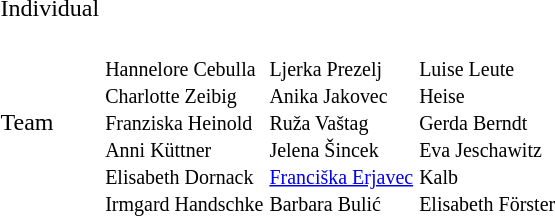<table>
<tr>
<td>Individual</td>
<td></td>
<td></td>
<td></td>
</tr>
<tr>
<td>Team</td>
<td><br><small>Hannelore Cebulla<br>Charlotte Zeibig<br>Franziska Heinold<br>Anni Küttner<br>Elisabeth Dornack<br>Irmgard Handschke</small></td>
<td><br><small>Ljerka Prezelj<br>Anika Jakovec<br>Ruža Vaštag<br>Jelena Šincek<br><a href='#'>Franciška Erjavec</a><br>Barbara Bulić</small></td>
<td><br><small>Luise Leute<br>Heise<br>Gerda Berndt<br>Eva Jeschawitz<br>Kalb<br>Elisabeth Förster</small></td>
</tr>
</table>
